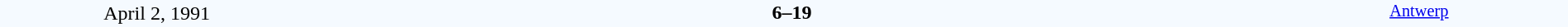<table style="width: 100%; background:#F5FAFF;" cellspacing="0">
<tr>
<td align=center rowspan=3 width=20%>April 2, 1991<br></td>
</tr>
<tr>
<td width=24% align=right></td>
<td align=center width=13%><strong>6–19</strong></td>
<td width=24%></td>
<td style=font-size:85% rowspan=3 valign=top align=center><a href='#'>Antwerp</a></td>
</tr>
<tr style=font-size:85%>
<td align=right></td>
<td align=center></td>
<td></td>
</tr>
</table>
